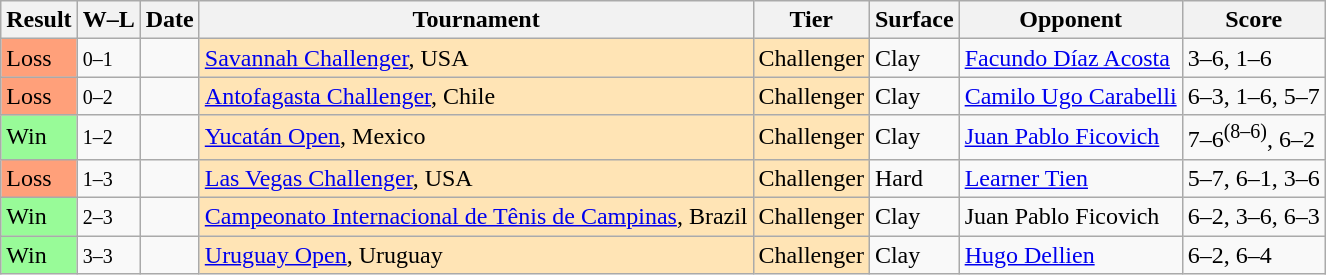<table class="sortable wikitable">
<tr>
<th>Result</th>
<th class=unsortable>W–L</th>
<th>Date</th>
<th>Tournament</th>
<th>Tier</th>
<th>Surface</th>
<th>Opponent</th>
<th class=unsortable>Score</th>
</tr>
<tr>
<td bgcolor=FFA07A>Loss</td>
<td><small>0–1</small></td>
<td><a href='#'></a></td>
<td style="background:moccasin;"><a href='#'>Savannah Challenger</a>, USA</td>
<td style="background:moccasin;">Challenger</td>
<td>Clay</td>
<td> <a href='#'>Facundo Díaz Acosta</a></td>
<td>3–6, 1–6</td>
</tr>
<tr>
<td bgcolor=FFA07A>Loss</td>
<td><small>0–2</small></td>
<td><a href='#'></a></td>
<td style="background:moccasin;"><a href='#'>Antofagasta Challenger</a>, Chile</td>
<td style="background:moccasin;">Challenger</td>
<td>Clay</td>
<td> <a href='#'>Camilo Ugo Carabelli</a></td>
<td>6–3, 1–6, 5–7</td>
</tr>
<tr>
<td bgcolor=98FB98>Win</td>
<td><small>1–2</small></td>
<td><a href='#'></a></td>
<td style="background:moccasin;"><a href='#'>Yucatán Open</a>, Mexico</td>
<td style="background:moccasin;">Challenger</td>
<td>Clay</td>
<td> <a href='#'>Juan Pablo Ficovich</a></td>
<td>7–6<sup>(8–6)</sup>, 6–2</td>
</tr>
<tr>
<td bgcolor=FFA07A>Loss</td>
<td><small>1–3</small></td>
<td><a href='#'></a></td>
<td style="background:moccasin;"><a href='#'>Las Vegas Challenger</a>, USA</td>
<td style="background:moccasin;">Challenger</td>
<td>Hard</td>
<td> <a href='#'>Learner Tien</a></td>
<td>5–7, 6–1, 3–6</td>
</tr>
<tr>
<td bgcolor=98FB98>Win</td>
<td><small>2–3</small></td>
<td><a href='#'></a></td>
<td style="background:moccasin;"><a href='#'>Campeonato Internacional de Tênis de Campinas</a>, Brazil</td>
<td style="background:moccasin;">Challenger</td>
<td>Clay</td>
<td> Juan Pablo Ficovich</td>
<td>6–2, 3–6, 6–3</td>
</tr>
<tr>
<td bgcolor=98FB98>Win</td>
<td><small>3–3</small></td>
<td><a href='#'></a></td>
<td style="background:moccasin;"><a href='#'>Uruguay Open</a>, Uruguay</td>
<td style="background:moccasin;">Challenger</td>
<td>Clay</td>
<td> <a href='#'>Hugo Dellien</a></td>
<td>6–2, 6–4</td>
</tr>
</table>
